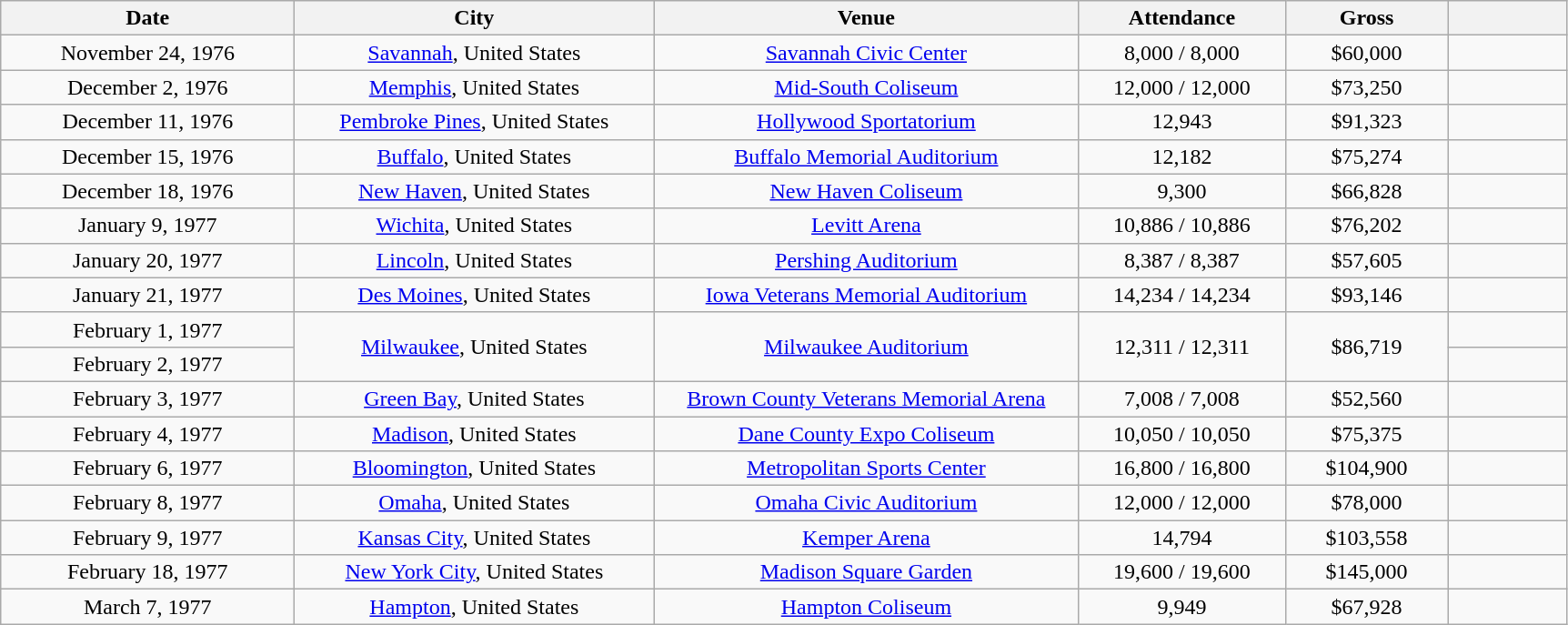<table class="wikitable plainrowheaders" style="text-align:center;">
<tr>
<th scope="col" style="width:13em;">Date</th>
<th scope="col" style="width:16em;">City</th>
<th scope="col" style="width:19em;">Venue</th>
<th scope="col" style="width:9em;">Attendance</th>
<th scope="col" style="width:7em;">Gross</th>
<th scope="col" style="width:5em;" class="unsortable"></th>
</tr>
<tr>
<td>November 24, 1976</td>
<td><a href='#'>Savannah</a>, United States</td>
<td><a href='#'>Savannah Civic Center</a></td>
<td>8,000 / 8,000</td>
<td>$60,000</td>
<td></td>
</tr>
<tr>
<td>December 2, 1976</td>
<td><a href='#'>Memphis</a>, United States</td>
<td><a href='#'>Mid-South Coliseum</a></td>
<td>12,000 / 12,000</td>
<td>$73,250</td>
<td></td>
</tr>
<tr>
<td>December 11, 1976</td>
<td><a href='#'>Pembroke Pines</a>, United States</td>
<td><a href='#'>Hollywood Sportatorium</a></td>
<td>12,943</td>
<td>$91,323</td>
<td></td>
</tr>
<tr>
<td>December 15, 1976</td>
<td><a href='#'>Buffalo</a>, United States</td>
<td><a href='#'>Buffalo Memorial Auditorium</a></td>
<td>12,182</td>
<td>$75,274</td>
<td></td>
</tr>
<tr>
<td>December 18, 1976</td>
<td><a href='#'>New Haven</a>, United States</td>
<td><a href='#'>New Haven Coliseum</a></td>
<td>9,300</td>
<td>$66,828</td>
<td></td>
</tr>
<tr>
<td>January 9, 1977</td>
<td><a href='#'>Wichita</a>, United States</td>
<td><a href='#'>Levitt Arena</a></td>
<td>10,886 / 10,886</td>
<td>$76,202</td>
<td></td>
</tr>
<tr>
<td>January 20, 1977</td>
<td><a href='#'>Lincoln</a>, United States</td>
<td><a href='#'>Pershing Auditorium</a></td>
<td>8,387 / 8,387</td>
<td>$57,605</td>
<td></td>
</tr>
<tr>
<td>January 21, 1977</td>
<td><a href='#'>Des Moines</a>, United States</td>
<td><a href='#'>Iowa Veterans Memorial Auditorium</a></td>
<td>14,234 / 14,234</td>
<td>$93,146</td>
<td></td>
</tr>
<tr>
<td>February 1, 1977</td>
<td rowspan="2"><a href='#'>Milwaukee</a>, United States</td>
<td rowspan="2"><a href='#'>Milwaukee Auditorium</a></td>
<td rowspan="2">12,311 / 12,311</td>
<td rowspan="2">$86,719</td>
<td></td>
</tr>
<tr>
<td>February 2, 1977</td>
<td></td>
</tr>
<tr>
<td>February 3, 1977</td>
<td><a href='#'>Green Bay</a>, United States</td>
<td><a href='#'>Brown County Veterans Memorial Arena</a></td>
<td>7,008 / 7,008</td>
<td>$52,560</td>
<td></td>
</tr>
<tr>
<td>February 4, 1977</td>
<td><a href='#'>Madison</a>, United States</td>
<td><a href='#'>Dane County Expo Coliseum</a></td>
<td>10,050 / 10,050</td>
<td>$75,375</td>
<td></td>
</tr>
<tr>
<td>February 6, 1977</td>
<td><a href='#'>Bloomington</a>, United States</td>
<td><a href='#'>Metropolitan Sports Center</a></td>
<td>16,800 / 16,800</td>
<td>$104,900</td>
<td></td>
</tr>
<tr>
<td>February 8, 1977</td>
<td><a href='#'>Omaha</a>, United States</td>
<td><a href='#'>Omaha Civic Auditorium</a></td>
<td>12,000 / 12,000</td>
<td>$78,000</td>
<td></td>
</tr>
<tr>
<td>February 9, 1977</td>
<td><a href='#'>Kansas City</a>, United States</td>
<td><a href='#'>Kemper Arena</a></td>
<td>14,794</td>
<td>$103,558</td>
<td></td>
</tr>
<tr>
<td>February 18, 1977</td>
<td><a href='#'>New York City</a>, United States</td>
<td><a href='#'>Madison Square Garden</a></td>
<td>19,600 / 19,600</td>
<td>$145,000</td>
<td></td>
</tr>
<tr>
<td>March 7, 1977</td>
<td><a href='#'>Hampton</a>, United States</td>
<td><a href='#'>Hampton Coliseum</a></td>
<td>9,949</td>
<td>$67,928</td>
<td></td>
</tr>
</table>
